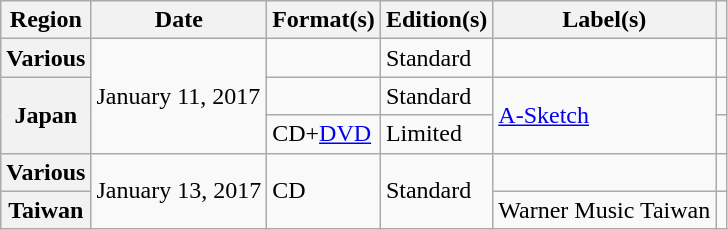<table class="wikitable plainrowheaders">
<tr>
<th scope="col">Region</th>
<th scope="col">Date</th>
<th scope="col">Format(s)</th>
<th scope="col">Edition(s)</th>
<th scope="col">Label(s)</th>
<th scope="col"></th>
</tr>
<tr>
<th scope="row">Various</th>
<td rowspan="3">January 11, 2017</td>
<td></td>
<td>Standard</td>
<td></td>
<td align="center"></td>
</tr>
<tr>
<th scope="row" rowspan="2">Japan</th>
<td></td>
<td>Standard</td>
<td rowspan="2"><a href='#'>A-Sketch</a></td>
<td align="center"></td>
</tr>
<tr>
<td>CD+<a href='#'>DVD</a></td>
<td>Limited</td>
<td align="center"></td>
</tr>
<tr>
<th scope="row">Various</th>
<td rowspan="2">January 13, 2017</td>
<td rowspan="2">CD</td>
<td rowspan="2">Standard</td>
<td></td>
<td align="center"></td>
</tr>
<tr>
<th scope="row">Taiwan</th>
<td>Warner Music Taiwan</td>
<td align="center"></td>
</tr>
</table>
